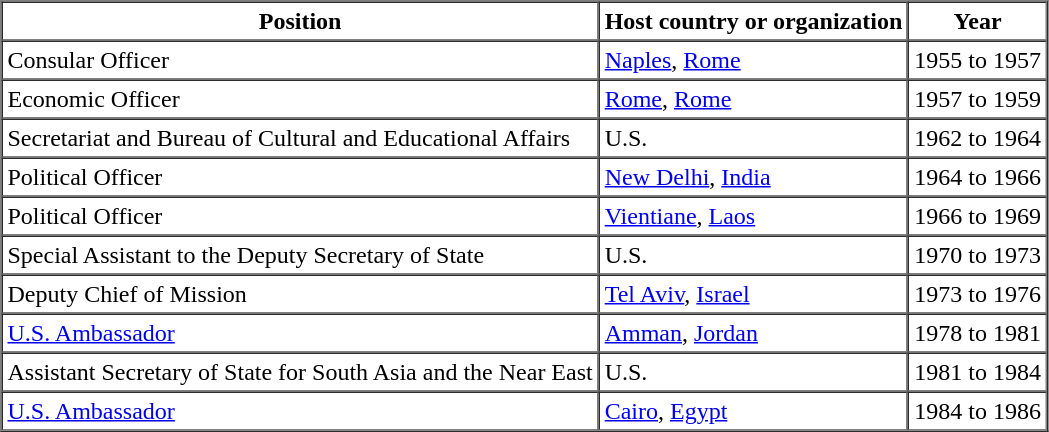<table border="1" cellspacing="0" cellpadding="3">
<tr>
<th>Position</th>
<th>Host country or organization</th>
<th>Year</th>
</tr>
<tr>
<td>Consular Officer</td>
<td><a href='#'>Naples</a>, <a href='#'>Rome</a></td>
<td>1955 to 1957</td>
</tr>
<tr>
<td>Economic Officer</td>
<td><a href='#'>Rome</a>, <a href='#'>Rome</a></td>
<td>1957 to 1959</td>
</tr>
<tr>
<td>Secretariat and Bureau of Cultural and Educational Affairs</td>
<td>U.S.</td>
<td>1962 to 1964</td>
</tr>
<tr>
<td>Political Officer</td>
<td><a href='#'>New Delhi</a>, <a href='#'>India</a></td>
<td>1964 to 1966</td>
</tr>
<tr>
<td>Political Officer</td>
<td><a href='#'>Vientiane</a>, <a href='#'>Laos</a></td>
<td>1966 to 1969</td>
</tr>
<tr>
<td>Special Assistant to the Deputy Secretary of State</td>
<td>U.S.</td>
<td>1970 to 1973</td>
</tr>
<tr>
<td>Deputy Chief of Mission</td>
<td><a href='#'>Tel Aviv</a>, <a href='#'>Israel</a></td>
<td>1973 to 1976</td>
</tr>
<tr Deputy Asst. Asst. Secreatary, NEA>
<td><a href='#'>U.S. Ambassador</a></td>
<td><a href='#'>Amman</a>, <a href='#'>Jordan</a></td>
<td>1978 to 1981</td>
</tr>
<tr>
<td>Assistant Secretary of State for South Asia and the Near East</td>
<td>U.S.</td>
<td>1981 to 1984</td>
</tr>
<tr>
<td><a href='#'>U.S. Ambassador</a></td>
<td><a href='#'>Cairo</a>, <a href='#'>Egypt</a></td>
<td>1984 to 1986</td>
</tr>
<tr>
</tr>
</table>
